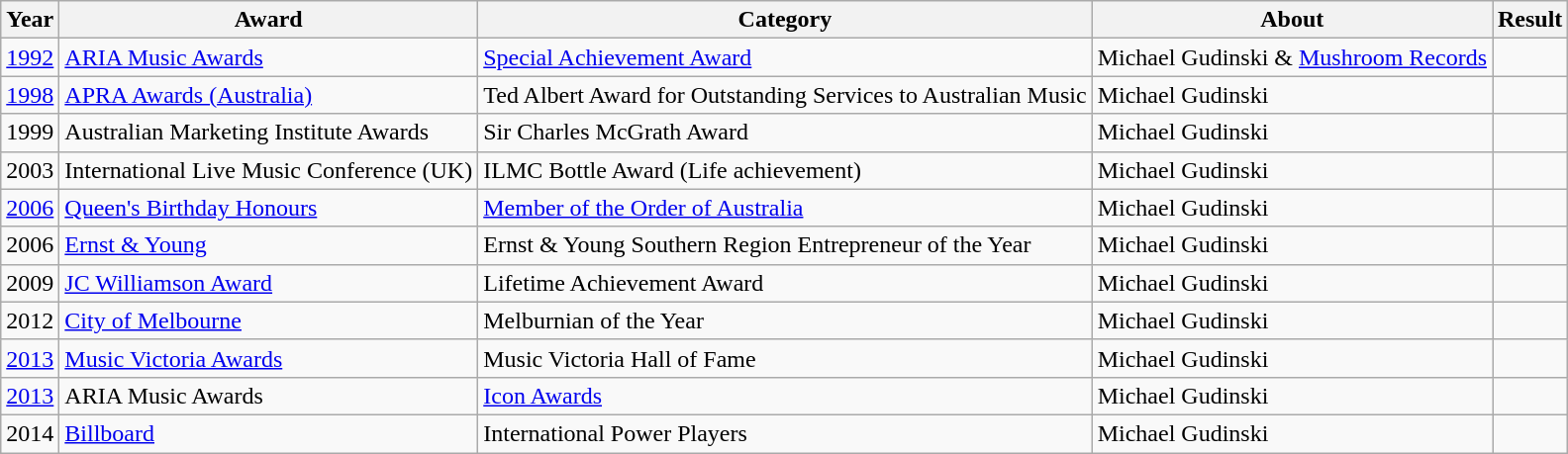<table class="wikitable">
<tr>
<th>Year</th>
<th>Award</th>
<th>Category</th>
<th>About</th>
<th>Result</th>
</tr>
<tr>
<td><a href='#'>1992</a></td>
<td><a href='#'>ARIA Music Awards</a></td>
<td><a href='#'>Special Achievement Award</a></td>
<td>Michael Gudinski & <a href='#'>Mushroom Records</a></td>
<td></td>
</tr>
<tr>
<td><a href='#'>1998</a></td>
<td><a href='#'>APRA Awards (Australia)</a></td>
<td>Ted Albert Award for Outstanding Services to Australian Music</td>
<td>Michael Gudinski</td>
<td></td>
</tr>
<tr>
<td>1999</td>
<td>Australian Marketing Institute Awards</td>
<td>Sir Charles McGrath Award</td>
<td>Michael Gudinski</td>
<td></td>
</tr>
<tr>
<td>2003</td>
<td>International Live Music Conference (UK)</td>
<td>ILMC Bottle Award (Life achievement)</td>
<td>Michael Gudinski</td>
<td></td>
</tr>
<tr>
<td><a href='#'>2006</a></td>
<td><a href='#'>Queen's Birthday Honours</a></td>
<td><a href='#'>Member of the Order of Australia</a></td>
<td>Michael Gudinski</td>
<td></td>
</tr>
<tr>
<td>2006</td>
<td><a href='#'>Ernst & Young</a></td>
<td>Ernst & Young Southern Region Entrepreneur of the Year</td>
<td>Michael Gudinski</td>
<td></td>
</tr>
<tr>
<td>2009</td>
<td><a href='#'>JC Williamson Award</a></td>
<td>Lifetime Achievement Award</td>
<td>Michael Gudinski</td>
<td></td>
</tr>
<tr>
<td>2012</td>
<td><a href='#'>City of Melbourne</a></td>
<td>Melburnian of the Year</td>
<td>Michael Gudinski</td>
<td></td>
</tr>
<tr>
<td><a href='#'>2013</a></td>
<td><a href='#'>Music Victoria Awards</a></td>
<td>Music Victoria Hall of Fame</td>
<td>Michael Gudinski</td>
<td></td>
</tr>
<tr>
<td><a href='#'>2013</a></td>
<td>ARIA Music Awards</td>
<td><a href='#'>Icon Awards</a></td>
<td>Michael Gudinski</td>
<td></td>
</tr>
<tr>
<td>2014</td>
<td><a href='#'>Billboard</a></td>
<td>International Power Players</td>
<td>Michael Gudinski</td>
<td></td>
</tr>
</table>
